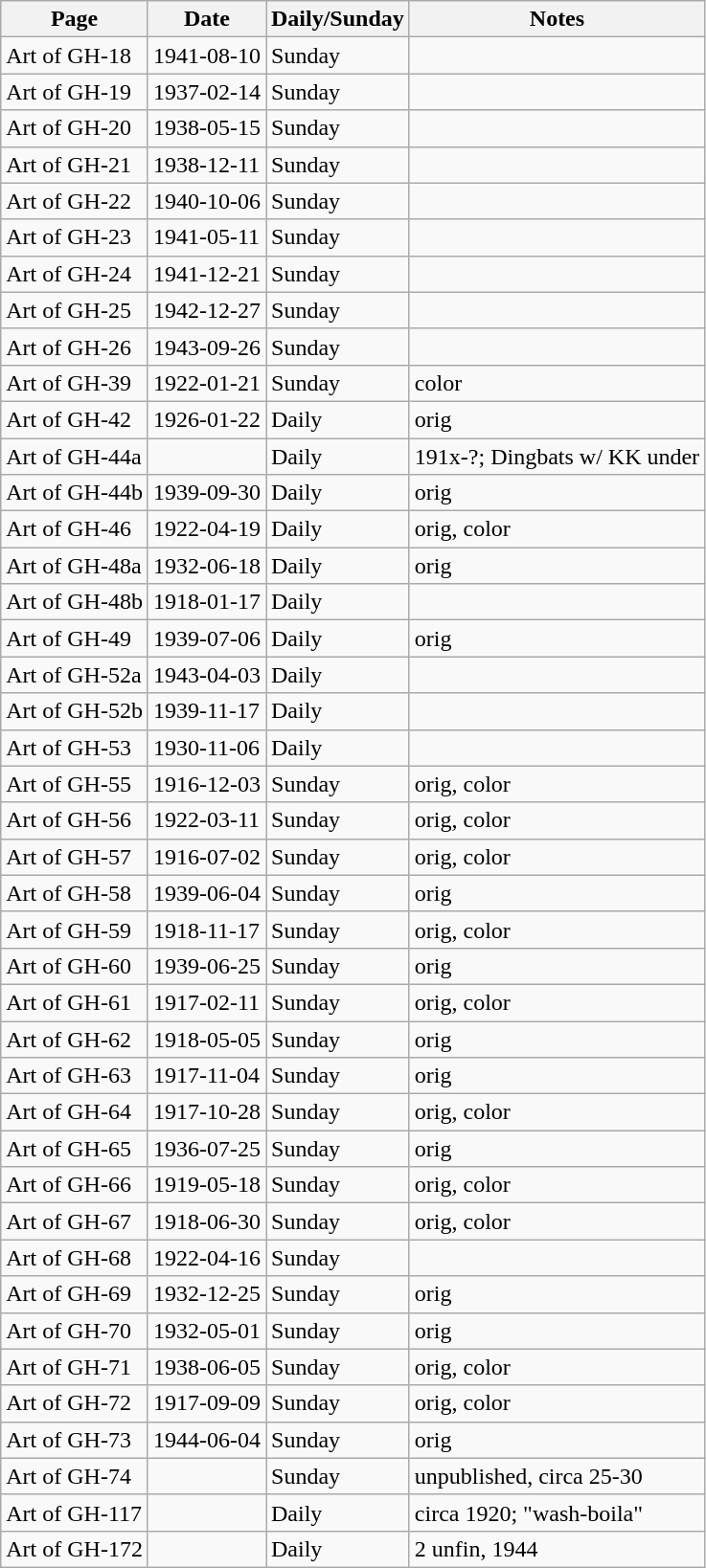<table class="wikitable sortable mw-collapsible mw-collapsed">
<tr>
<th>Page</th>
<th data-sort-type=isodate>Date</th>
<th>Daily/Sunday</th>
<th class="unsortable">Notes</th>
</tr>
<tr>
<td>Art of GH-18</td>
<td>1941-08-10</td>
<td>Sunday</td>
<td></td>
</tr>
<tr>
<td>Art of GH-19</td>
<td>1937-02-14</td>
<td>Sunday</td>
<td></td>
</tr>
<tr>
<td>Art of GH-20</td>
<td>1938-05-15</td>
<td>Sunday</td>
<td></td>
</tr>
<tr>
<td>Art of GH-21</td>
<td>1938-12-11</td>
<td>Sunday</td>
<td></td>
</tr>
<tr>
<td>Art of GH-22</td>
<td>1940-10-06</td>
<td>Sunday</td>
<td></td>
</tr>
<tr>
<td>Art of GH-23</td>
<td>1941-05-11</td>
<td>Sunday</td>
<td></td>
</tr>
<tr>
<td>Art of GH-24</td>
<td>1941-12-21</td>
<td>Sunday</td>
<td></td>
</tr>
<tr>
<td>Art of GH-25</td>
<td>1942-12-27</td>
<td>Sunday</td>
<td></td>
</tr>
<tr>
<td>Art of GH-26</td>
<td>1943-09-26</td>
<td>Sunday</td>
<td></td>
</tr>
<tr>
<td>Art of GH-39</td>
<td>1922-01-21</td>
<td>Sunday</td>
<td>color</td>
</tr>
<tr>
<td>Art of GH-42</td>
<td>1926-01-22</td>
<td>Daily</td>
<td>orig</td>
</tr>
<tr>
<td>Art of GH-44a</td>
<td></td>
<td>Daily</td>
<td>191x-?; Dingbats w/ KK under</td>
</tr>
<tr>
<td>Art of GH-44b</td>
<td>1939-09-30</td>
<td>Daily</td>
<td>orig</td>
</tr>
<tr>
<td>Art of GH-46</td>
<td>1922-04-19</td>
<td>Daily</td>
<td>orig, color</td>
</tr>
<tr>
<td>Art of GH-48a</td>
<td>1932-06-18</td>
<td>Daily</td>
<td>orig</td>
</tr>
<tr>
<td>Art of GH-48b</td>
<td>1918-01-17</td>
<td>Daily</td>
<td></td>
</tr>
<tr>
<td>Art of GH-49</td>
<td>1939-07-06</td>
<td>Daily</td>
<td>orig</td>
</tr>
<tr>
<td>Art of GH-52a</td>
<td>1943-04-03</td>
<td>Daily</td>
<td></td>
</tr>
<tr>
<td>Art of GH-52b</td>
<td>1939-11-17</td>
<td>Daily</td>
<td></td>
</tr>
<tr>
<td>Art of GH-53</td>
<td>1930-11-06</td>
<td>Daily</td>
<td></td>
</tr>
<tr>
<td>Art of GH-55</td>
<td>1916-12-03</td>
<td>Sunday</td>
<td>orig, color</td>
</tr>
<tr>
<td>Art of GH-56</td>
<td>1922-03-11</td>
<td>Sunday</td>
<td>orig, color</td>
</tr>
<tr>
<td>Art of GH-57</td>
<td>1916-07-02</td>
<td>Sunday</td>
<td>orig, color</td>
</tr>
<tr>
<td>Art of GH-58</td>
<td>1939-06-04</td>
<td>Sunday</td>
<td>orig</td>
</tr>
<tr>
<td>Art of GH-59</td>
<td>1918-11-17</td>
<td>Sunday</td>
<td>orig, color</td>
</tr>
<tr>
<td>Art of GH-60</td>
<td>1939-06-25</td>
<td>Sunday</td>
<td>orig</td>
</tr>
<tr>
<td>Art of GH-61</td>
<td>1917-02-11</td>
<td>Sunday</td>
<td>orig, color</td>
</tr>
<tr>
<td>Art of GH-62</td>
<td>1918-05-05</td>
<td>Sunday</td>
<td>orig</td>
</tr>
<tr>
<td>Art of GH-63</td>
<td>1917-11-04</td>
<td>Sunday</td>
<td>orig</td>
</tr>
<tr>
<td>Art of GH-64</td>
<td>1917-10-28</td>
<td>Sunday</td>
<td>orig, color</td>
</tr>
<tr>
<td>Art of GH-65</td>
<td>1936-07-25</td>
<td>Sunday</td>
<td>orig</td>
</tr>
<tr>
<td>Art of GH-66</td>
<td>1919-05-18</td>
<td>Sunday</td>
<td>orig, color</td>
</tr>
<tr>
<td>Art of GH-67</td>
<td>1918-06-30</td>
<td>Sunday</td>
<td>orig, color</td>
</tr>
<tr>
<td>Art of GH-68</td>
<td>1922-04-16</td>
<td>Sunday</td>
<td></td>
</tr>
<tr>
<td>Art of GH-69</td>
<td>1932-12-25</td>
<td>Sunday</td>
<td>orig</td>
</tr>
<tr>
<td>Art of GH-70</td>
<td>1932-05-01</td>
<td>Sunday</td>
<td>orig</td>
</tr>
<tr>
<td>Art of GH-71</td>
<td>1938-06-05</td>
<td>Sunday</td>
<td>orig, color</td>
</tr>
<tr>
<td>Art of GH-72</td>
<td>1917-09-09</td>
<td>Sunday</td>
<td>orig, color</td>
</tr>
<tr>
<td>Art of GH-73</td>
<td>1944-06-04</td>
<td>Sunday</td>
<td>orig</td>
</tr>
<tr>
<td>Art of GH-74</td>
<td></td>
<td>Sunday</td>
<td>unpublished, circa 25-30</td>
</tr>
<tr>
<td>Art of GH-117</td>
<td></td>
<td>Daily</td>
<td>circa 1920; "wash-boila"</td>
</tr>
<tr>
<td>Art of GH-172</td>
<td></td>
<td>Daily</td>
<td>2 unfin, 1944</td>
</tr>
</table>
